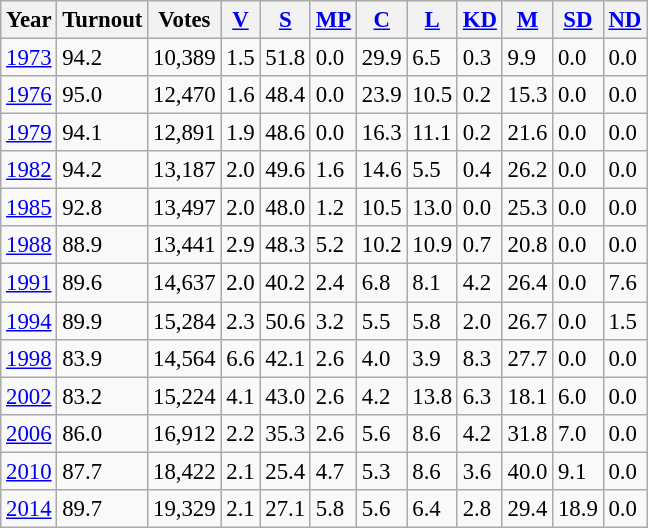<table class="wikitable sortable" style="font-size: 95%;">
<tr>
<th>Year</th>
<th>Turnout</th>
<th>Votes</th>
<th><a href='#'>V</a></th>
<th><a href='#'>S</a></th>
<th><a href='#'>MP</a></th>
<th><a href='#'>C</a></th>
<th><a href='#'>L</a></th>
<th><a href='#'>KD</a></th>
<th><a href='#'>M</a></th>
<th><a href='#'>SD</a></th>
<th><a href='#'>ND</a></th>
</tr>
<tr>
<td><a href='#'>1973</a></td>
<td>94.2</td>
<td>10,389</td>
<td>1.5</td>
<td>51.8</td>
<td>0.0</td>
<td>29.9</td>
<td>6.5</td>
<td>0.3</td>
<td>9.9</td>
<td>0.0</td>
<td>0.0</td>
</tr>
<tr>
<td><a href='#'>1976</a></td>
<td>95.0</td>
<td>12,470</td>
<td>1.6</td>
<td>48.4</td>
<td>0.0</td>
<td>23.9</td>
<td>10.5</td>
<td>0.2</td>
<td>15.3</td>
<td>0.0</td>
<td>0.0</td>
</tr>
<tr>
<td><a href='#'>1979</a></td>
<td>94.1</td>
<td>12,891</td>
<td>1.9</td>
<td>48.6</td>
<td>0.0</td>
<td>16.3</td>
<td>11.1</td>
<td>0.2</td>
<td>21.6</td>
<td>0.0</td>
<td>0.0</td>
</tr>
<tr>
<td><a href='#'>1982</a></td>
<td>94.2</td>
<td>13,187</td>
<td>2.0</td>
<td>49.6</td>
<td>1.6</td>
<td>14.6</td>
<td>5.5</td>
<td>0.4</td>
<td>26.2</td>
<td>0.0</td>
<td>0.0</td>
</tr>
<tr>
<td><a href='#'>1985</a></td>
<td>92.8</td>
<td>13,497</td>
<td>2.0</td>
<td>48.0</td>
<td>1.2</td>
<td>10.5</td>
<td>13.0</td>
<td>0.0</td>
<td>25.3</td>
<td>0.0</td>
<td>0.0</td>
</tr>
<tr>
<td><a href='#'>1988</a></td>
<td>88.9</td>
<td>13,441</td>
<td>2.9</td>
<td>48.3</td>
<td>5.2</td>
<td>10.2</td>
<td>10.9</td>
<td>0.7</td>
<td>20.8</td>
<td>0.0</td>
<td>0.0</td>
</tr>
<tr>
<td><a href='#'>1991</a></td>
<td>89.6</td>
<td>14,637</td>
<td>2.0</td>
<td>40.2</td>
<td>2.4</td>
<td>6.8</td>
<td>8.1</td>
<td>4.2</td>
<td>26.4</td>
<td>0.0</td>
<td>7.6</td>
</tr>
<tr>
<td><a href='#'>1994</a></td>
<td>89.9</td>
<td>15,284</td>
<td>2.3</td>
<td>50.6</td>
<td>3.2</td>
<td>5.5</td>
<td>5.8</td>
<td>2.0</td>
<td>26.7</td>
<td>0.0</td>
<td>1.5</td>
</tr>
<tr>
<td><a href='#'>1998</a></td>
<td>83.9</td>
<td>14,564</td>
<td>6.6</td>
<td>42.1</td>
<td>2.6</td>
<td>4.0</td>
<td>3.9</td>
<td>8.3</td>
<td>27.7</td>
<td>0.0</td>
<td>0.0</td>
</tr>
<tr>
<td><a href='#'>2002</a></td>
<td>83.2</td>
<td>15,224</td>
<td>4.1</td>
<td>43.0</td>
<td>2.6</td>
<td>4.2</td>
<td>13.8</td>
<td>6.3</td>
<td>18.1</td>
<td>6.0</td>
<td>0.0</td>
</tr>
<tr>
<td><a href='#'>2006</a></td>
<td>86.0</td>
<td>16,912</td>
<td>2.2</td>
<td>35.3</td>
<td>2.6</td>
<td>5.6</td>
<td>8.6</td>
<td>4.2</td>
<td>31.8</td>
<td>7.0</td>
<td>0.0</td>
</tr>
<tr>
<td><a href='#'>2010</a></td>
<td>87.7</td>
<td>18,422</td>
<td>2.1</td>
<td>25.4</td>
<td>4.7</td>
<td>5.3</td>
<td>8.6</td>
<td>3.6</td>
<td>40.0</td>
<td>9.1</td>
<td>0.0</td>
</tr>
<tr>
<td><a href='#'>2014</a></td>
<td>89.7</td>
<td>19,329</td>
<td>2.1</td>
<td>27.1</td>
<td>5.8</td>
<td>5.6</td>
<td>6.4</td>
<td>2.8</td>
<td>29.4</td>
<td>18.9</td>
<td>0.0</td>
</tr>
</table>
